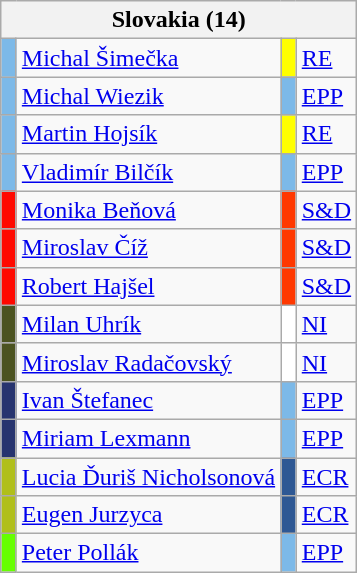<table class="wikitable">
<tr>
<th colspan=4>Slovakia (14)</th>
</tr>
<tr>
<td style="background:#7CB9E8; width:3px;"></td>
<td><a href='#'>Michal Šimečka</a></td>
<td style="background-color:yellow; width:3px;"></td>
<td><a href='#'>RE</a></td>
</tr>
<tr>
<td style="background:#7CB9E8; width:3px;"></td>
<td><a href='#'>Michal Wiezik</a></td>
<td style="background-color:#7CB9E8; width:3px;"></td>
<td><a href='#'>EPP</a></td>
</tr>
<tr>
<td style="background:#7CB9E8; width:3px;"></td>
<td><a href='#'>Martin Hojsík</a></td>
<td style="background-color:yellow; width:3px;"></td>
<td><a href='#'>RE</a></td>
</tr>
<tr>
<td style="background:#7CB9E8; width:3px;"></td>
<td><a href='#'>Vladimír Bilčík</a></td>
<td style="background-color:#7CB9E8; width:3px;"></td>
<td><a href='#'>EPP</a></td>
</tr>
<tr>
<td style="background:#ff0800; width:3px;"></td>
<td><a href='#'>Monika Beňová</a></td>
<td style="background-color:#FF3800; width:3px;"></td>
<td><a href='#'>S&D</a></td>
</tr>
<tr>
<td style="background:#ff0800; width:3px;"></td>
<td><a href='#'>Miroslav Číž</a></td>
<td style="background-color:#FF3800; width:3px;"></td>
<td><a href='#'>S&D</a></td>
</tr>
<tr>
<td style="background:#ff0800; width:3px;"></td>
<td><a href='#'>Robert Hajšel</a></td>
<td style="background-color:#FF3800; width:3px;"></td>
<td><a href='#'>S&D</a></td>
</tr>
<tr>
<td style="background:#4B5320; width:3px;"></td>
<td><a href='#'>Milan Uhrík</a></td>
<td style="background-color:#FFFFFF; width:3px;"></td>
<td><a href='#'>NI</a></td>
</tr>
<tr>
<td style="background:#4B5320; width:3px;"></td>
<td><a href='#'>Miroslav Radačovský</a></td>
<td style="background-color:#FFFFFF; width:3px;"></td>
<td><a href='#'>NI</a></td>
</tr>
<tr>
<td style="background:#27346f; width:3px;"></td>
<td><a href='#'>Ivan Štefanec</a></td>
<td style="background-color:#7CB9E8; width:3px;"></td>
<td><a href='#'>EPP</a></td>
</tr>
<tr>
<td style="background:#27346f; width:3px;"></td>
<td><a href='#'>Miriam Lexmann</a></td>
<td style="background-color:#7CB9E8; width:3px;"></td>
<td><a href='#'>EPP</a></td>
</tr>
<tr>
<td style="background:#b0bf1a; width:3px;"></td>
<td><a href='#'>Lucia Ďuriš Nicholsonová</a></td>
<td style="background-color:#2E5894; width:3px;"></td>
<td><a href='#'>ECR</a></td>
</tr>
<tr>
<td style="background:#b0bf1a; width:3px;"></td>
<td><a href='#'>Eugen Jurzyca</a></td>
<td style="background-color:#2E5894; width:3px;"></td>
<td><a href='#'>ECR</a></td>
</tr>
<tr>
<td style="background:#6f0; width:3px;"></td>
<td><a href='#'>Peter Pollák</a></td>
<td style="background-color:#7CB9E8; width:3px;"></td>
<td><a href='#'>EPP</a></td>
</tr>
</table>
